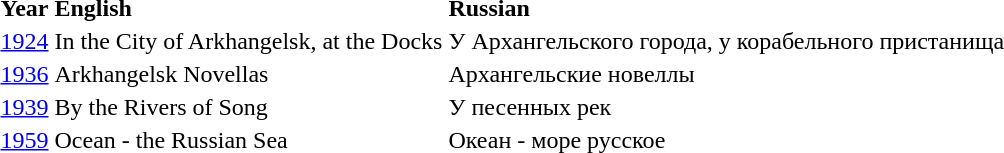<table>
<tr>
<td><strong>Year</strong></td>
<td><strong>English</strong></td>
<td><strong>Russian</strong></td>
</tr>
<tr --->
<td><a href='#'>1924</a></td>
<td>In the City of Arkhangelsk, at the Docks</td>
<td>У Архангельского города, у корабельного пристанища</td>
</tr>
<tr -->
<td><a href='#'>1936</a></td>
<td>Arkhangelsk Novellas</td>
<td>Архангельские новеллы</td>
</tr>
<tr -->
<td><a href='#'>1939</a></td>
<td>By the Rivers of Song</td>
<td>У песенных рек</td>
</tr>
<tr -->
<td><a href='#'>1959</a></td>
<td>Ocean - the Russian Sea</td>
<td>Океан - море русское</td>
</tr>
</table>
